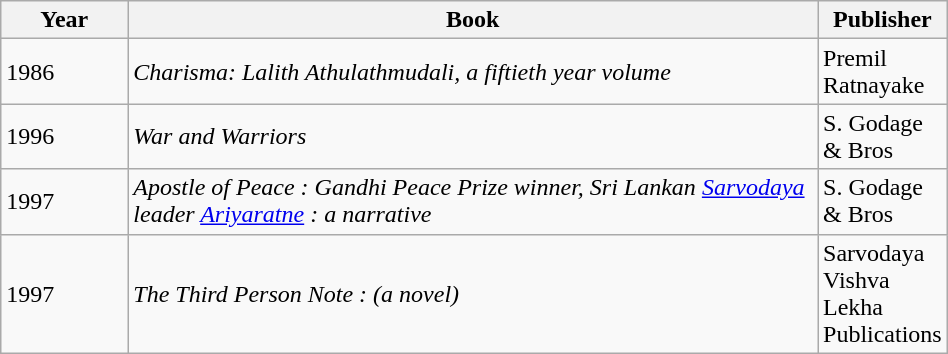<table class="wikitable" style="width:50%;">
<tr>
<th style="width:15%;">Year</th>
<th style="width:100%;">Book</th>
<th style="width:40%;">Publisher</th>
</tr>
<tr>
<td>1986</td>
<td><em>Charisma: Lalith Athulathmudali, a fiftieth year volume</em></td>
<td>Premil Ratnayake</td>
</tr>
<tr>
<td>1996</td>
<td><em>War and Warriors</em></td>
<td>S. Godage & Bros</td>
</tr>
<tr>
<td>1997</td>
<td><em>Apostle of Peace : Gandhi Peace Prize winner, Sri Lankan <a href='#'>Sarvodaya</a> leader <a href='#'>Ariyaratne</a> : a narrative</em></td>
<td>S. Godage & Bros</td>
</tr>
<tr>
<td>1997</td>
<td><em>The Third Person Note : (a novel)</em></td>
<td>Sarvodaya Vishva Lekha Publications</td>
</tr>
</table>
